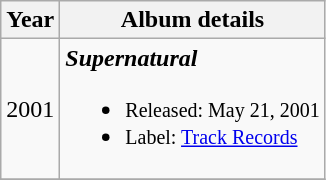<table class="wikitable" style="text-align:center;">
<tr>
<th>Year</th>
<th>Album details</th>
</tr>
<tr>
<td>2001</td>
<td align="left"><strong><em>Supernatural</em></strong><br><ul><li><small>Released: May 21, 2001</small></li><li><small>Label: <a href='#'>Track Records</a></small></li></ul></td>
</tr>
<tr>
</tr>
</table>
